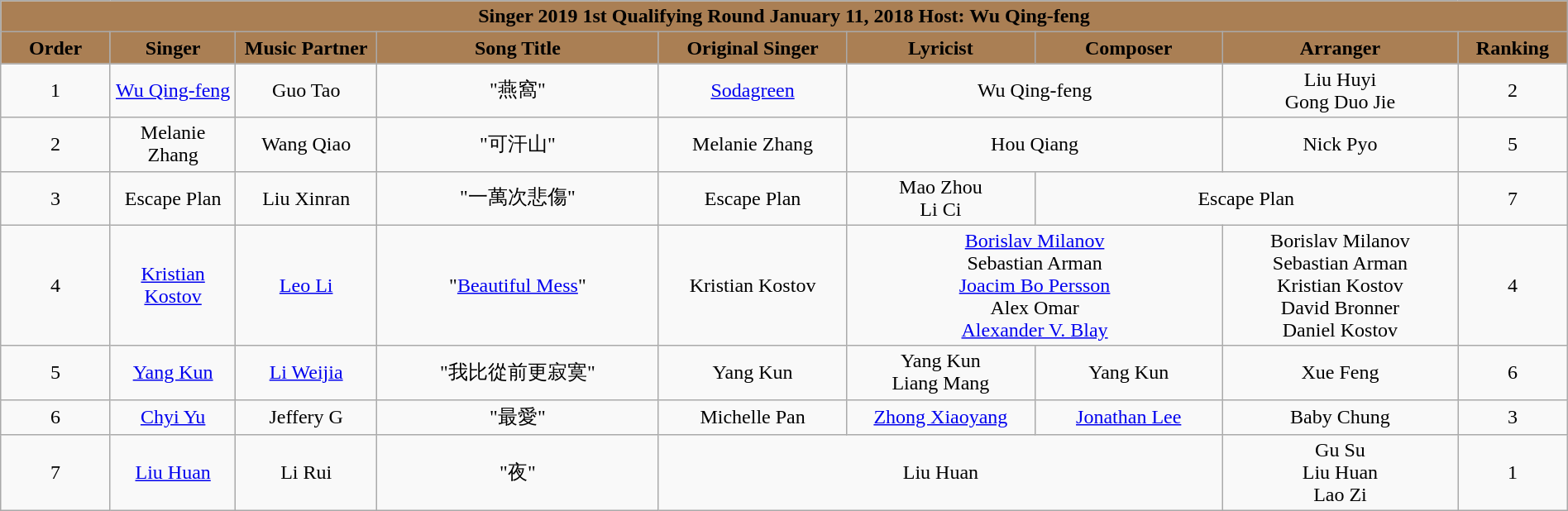<table class="wikitable sortable mw-collapsible" width="100%" style="text-align:center">
<tr align=center style="background:#AA7F54">
<td colspan="9"><div><strong>Singer 2019 1st Qualifying Round January 11, 2018 Host: Wu Qing-feng</strong></div></td>
</tr>
<tr style="background:#AA7F54">
<td style="width:7%"><strong>Order</strong></td>
<td style="width:8%"><strong>Singer</strong></td>
<td style="width:9%"><strong>Music Partner</strong></td>
<td style="width:18%"><strong>Song Title</strong></td>
<td style="width:12%"><strong>Original Singer</strong></td>
<td style="width:12% "><strong>Lyricist</strong></td>
<td style="width:12%"><strong>Composer</strong></td>
<td style="width:15%"><strong>Arranger</strong></td>
<td style="width:7%"><strong>Ranking</strong></td>
</tr>
<tr>
<td>1</td>
<td><a href='#'>Wu Qing-feng</a></td>
<td>Guo Tao</td>
<td>"燕窩"</td>
<td><a href='#'>Sodagreen</a></td>
<td colspan="2">Wu Qing-feng</td>
<td>Liu Huyi<br>Gong Duo Jie</td>
<td>2</td>
</tr>
<tr>
<td>2</td>
<td>Melanie Zhang</td>
<td>Wang Qiao</td>
<td>"可汗山"</td>
<td>Melanie Zhang</td>
<td colspan="2">Hou Qiang</td>
<td>Nick Pyo</td>
<td>5</td>
</tr>
<tr>
<td>3</td>
<td>Escape Plan</td>
<td>Liu Xinran</td>
<td>"一萬次悲傷"</td>
<td>Escape Plan</td>
<td>Mao Zhou <br> Li Ci</td>
<td colspan="2">Escape Plan</td>
<td>7</td>
</tr>
<tr>
<td>4</td>
<td><a href='#'>Kristian Kostov</a></td>
<td><a href='#'>Leo Li</a></td>
<td>"<a href='#'>Beautiful Mess</a>"</td>
<td>Kristian Kostov</td>
<td colspan="2"><a href='#'>Borislav Milanov</a><br>Sebastian Arman <br><a href='#'>Joacim Bo Persson</a><br>Alex Omar<br><a href='#'>Alexander V. Blay</a></td>
<td>Borislav Milanov<br>Sebastian Arman<br>Kristian Kostov<br>David Bronner <br> Daniel Kostov</td>
<td>4</td>
</tr>
<tr>
<td>5</td>
<td><a href='#'>Yang Kun</a></td>
<td><a href='#'>Li Weijia</a></td>
<td>"我比從前更寂寞"</td>
<td>Yang Kun</td>
<td>Yang Kun<br>Liang Mang</td>
<td>Yang Kun</td>
<td>Xue Feng</td>
<td>6</td>
</tr>
<tr>
<td>6</td>
<td><a href='#'>Chyi Yu</a></td>
<td>Jeffery G</td>
<td>"最愛"</td>
<td>Michelle Pan</td>
<td><a href='#'>Zhong Xiaoyang</a></td>
<td><a href='#'>Jonathan Lee</a></td>
<td>Baby Chung</td>
<td>3</td>
</tr>
<tr>
<td>7</td>
<td><a href='#'>Liu Huan</a></td>
<td>Li Rui</td>
<td>"夜"</td>
<td colspan="3">Liu Huan</td>
<td>Gu Su<br>Liu Huan<br>Lao Zi</td>
<td>1</td>
</tr>
</table>
